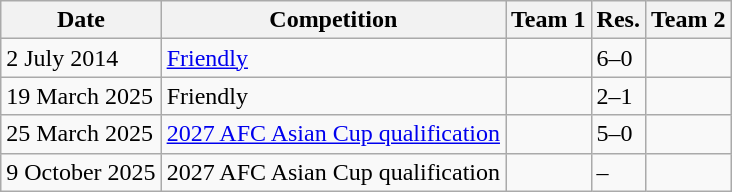<table class="wikitable">
<tr>
<th>Date</th>
<th>Competition</th>
<th>Team 1</th>
<th>Res.</th>
<th>Team 2</th>
</tr>
<tr>
<td>2 July 2014</td>
<td><a href='#'>Friendly</a></td>
<td><strong></strong></td>
<td>6–0</td>
<td></td>
</tr>
<tr>
<td>19 March 2025</td>
<td>Friendly</td>
<td><strong></strong></td>
<td>2–1</td>
<td></td>
</tr>
<tr>
<td>25 March 2025</td>
<td><a href='#'>2027 AFC Asian Cup qualification</a></td>
<td><strong></strong></td>
<td>5–0</td>
<td></td>
</tr>
<tr>
<td>9 October 2025</td>
<td>2027 AFC Asian Cup qualification</td>
<td></td>
<td>–</td>
<td></td>
</tr>
</table>
